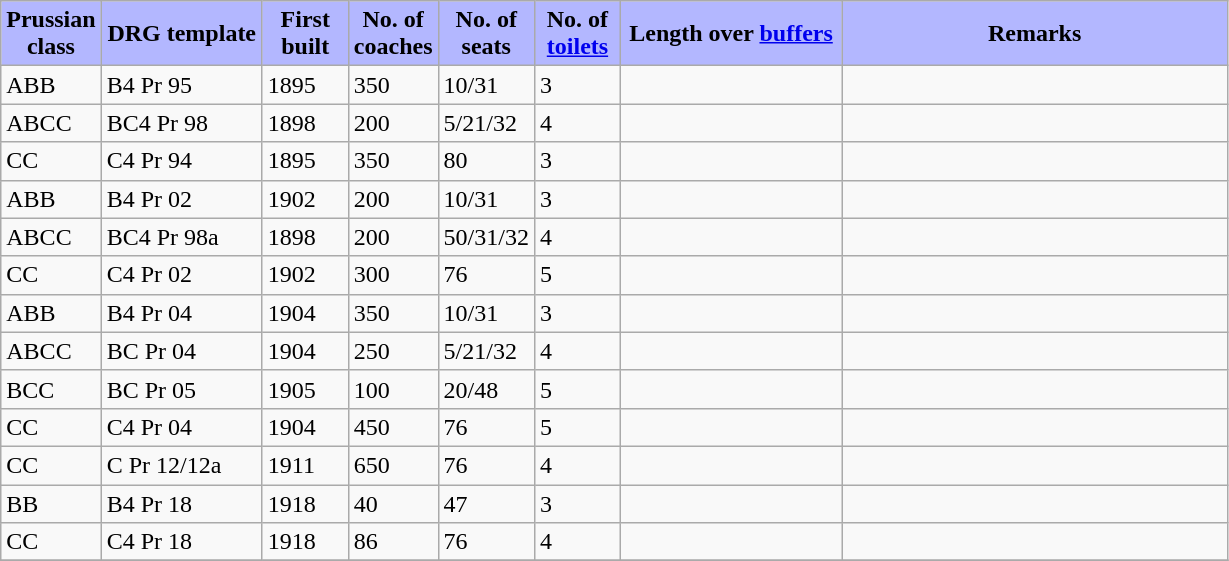<table class="wikitable">
<tr>
<th style="background:#B3B7FF; width:50px;">Prussian class</th>
<th style="background:#B3B7FF; width:100px;">DRG template</th>
<th style="background:#B3B7FF; width:50px;">First built</th>
<th style="background:#B3B7FF; width:50px;">No. of coaches</th>
<th style="background:#B3B7FF; width:50px;">No. of seats</th>
<th style="background:#B3B7FF; width:50px;">No. of <a href='#'>toilets</a></th>
<th style="background:#B3B7FF; width:140px;">Length over <a href='#'>buffers</a></th>
<th style="background:#B3B7FF; width:250px;">Remarks</th>
</tr>
<tr>
<td>ABB</td>
<td>B4 Pr 95</td>
<td>1895</td>
<td>350</td>
<td>10/31</td>
<td>3</td>
<td></td>
<td></td>
</tr>
<tr>
<td>ABCC</td>
<td>BC4 Pr 98</td>
<td>1898</td>
<td>200</td>
<td>5/21/32</td>
<td>4</td>
<td></td>
<td></td>
</tr>
<tr>
<td>CC</td>
<td>C4 Pr 94</td>
<td>1895</td>
<td>350</td>
<td>80</td>
<td>3</td>
<td></td>
<td></td>
</tr>
<tr>
<td>ABB</td>
<td>B4 Pr 02</td>
<td>1902</td>
<td>200</td>
<td>10/31</td>
<td>3</td>
<td></td>
<td></td>
</tr>
<tr>
<td>ABCC</td>
<td>BC4 Pr 98a</td>
<td>1898</td>
<td>200</td>
<td>50/31/32</td>
<td>4</td>
<td></td>
<td></td>
</tr>
<tr>
<td>CC</td>
<td>C4 Pr 02</td>
<td>1902</td>
<td>300</td>
<td>76</td>
<td>5</td>
<td></td>
<td></td>
</tr>
<tr>
<td>ABB</td>
<td>B4 Pr 04</td>
<td>1904</td>
<td>350</td>
<td>10/31</td>
<td>3</td>
<td></td>
<td></td>
</tr>
<tr>
<td>ABCC</td>
<td>BC Pr 04</td>
<td>1904</td>
<td>250</td>
<td>5/21/32</td>
<td>4</td>
<td></td>
<td></td>
</tr>
<tr>
<td>BCC</td>
<td>BC Pr 05</td>
<td>1905</td>
<td>100</td>
<td>20/48</td>
<td>5</td>
<td></td>
<td></td>
</tr>
<tr>
<td>CC</td>
<td>C4 Pr 04</td>
<td>1904</td>
<td>450</td>
<td>76</td>
<td>5</td>
<td></td>
<td></td>
</tr>
<tr>
<td>CC</td>
<td>C Pr 12/12a</td>
<td>1911</td>
<td>650</td>
<td>76</td>
<td>4</td>
<td></td>
<td></td>
</tr>
<tr>
<td>BB</td>
<td>B4 Pr 18</td>
<td>1918</td>
<td>40</td>
<td>47</td>
<td>3</td>
<td></td>
<td></td>
</tr>
<tr>
<td>CC</td>
<td>C4 Pr 18</td>
<td>1918</td>
<td>86</td>
<td>76</td>
<td>4</td>
<td></td>
<td></td>
</tr>
<tr>
</tr>
</table>
